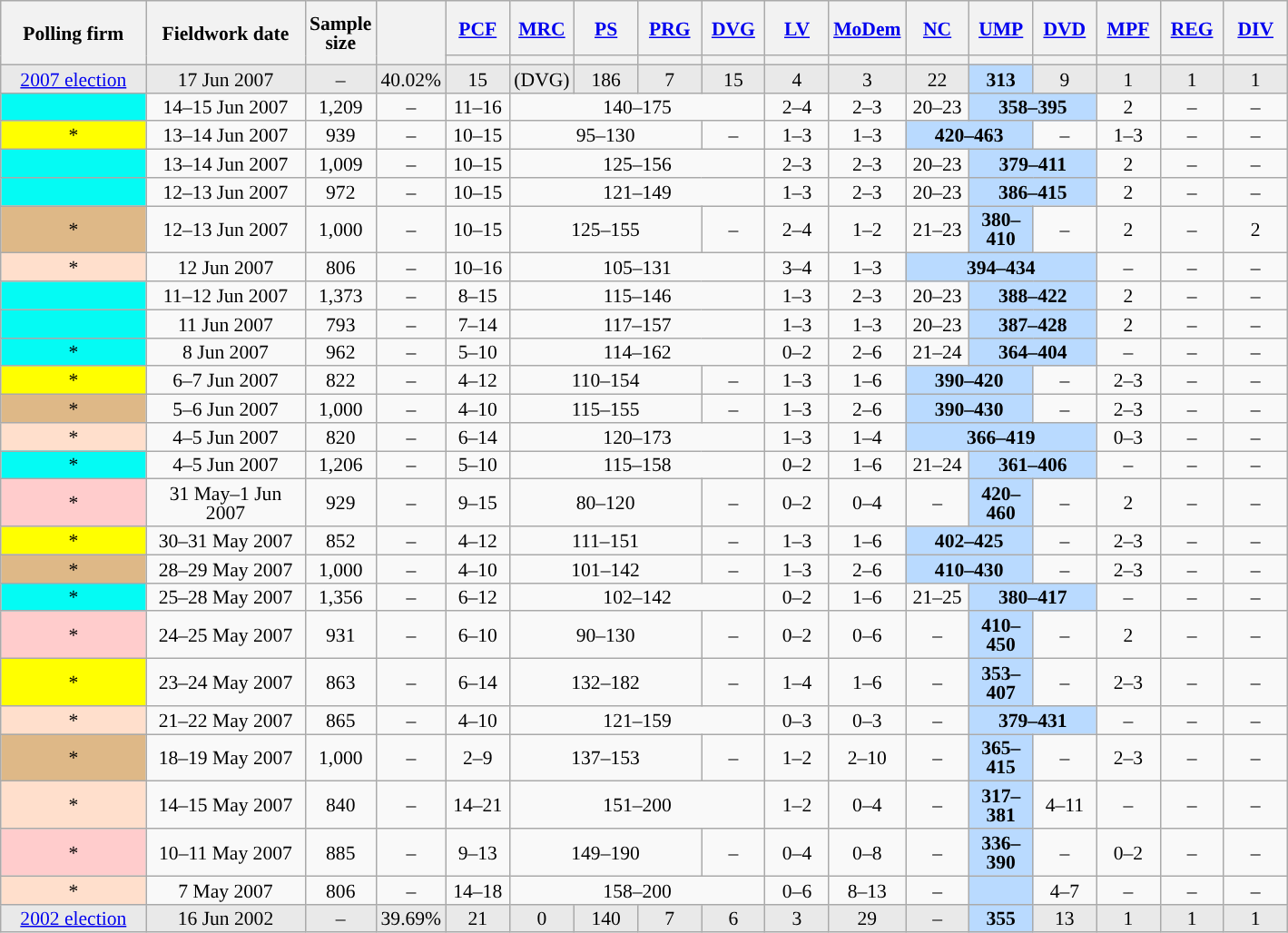<table class="wikitable sortable" style="text-align:center;font-size:90%;line-height:14px;">
<tr style="height:40px;">
<th style="width:100px;" rowspan="2">Polling firm</th>
<th style="width:110px;" rowspan="2">Fieldwork date</th>
<th style="width:35px;" rowspan="2">Sample<br>size</th>
<th style="width:30px;" rowspan="2"></th>
<th class="unsortable" style="width:40px;"><a href='#'>PCF</a></th>
<th class="unsortable" style="width:40px;"><a href='#'>MRC</a></th>
<th class="unsortable" style="width:40px;"><a href='#'>PS</a></th>
<th class="unsortable" style="width:40px;"><a href='#'>PRG</a></th>
<th class="unsortable" style="width:40px;"><a href='#'>DVG</a></th>
<th class="unsortable" style="width:40px;"><a href='#'>LV</a></th>
<th class="unsortable" style="width:40px;"><a href='#'>MoDem</a></th>
<th class="unsortable" style="width:40px;"><a href='#'>NC</a></th>
<th class="unsortable" style="width:40px;"><a href='#'>UMP</a></th>
<th class="unsortable" style="width:40px;"><a href='#'>DVD</a></th>
<th class="unsortable" style="width:40px;"><a href='#'>MPF</a></th>
<th class="unsortable" style="width:40px;"><a href='#'>REG</a></th>
<th class="unsortable" style="width:40px;"><a href='#'>DIV</a></th>
</tr>
<tr>
<th style="background:"></th>
<th style="background:"></th>
<th style="background:"></th>
<th style="background:"></th>
<th style="background:"></th>
<th style="background:"></th>
<th style="background:"></th>
<th style="background:"></th>
<th style="background:"></th>
<th style="background:"></th>
<th style="background:"></th>
<th style="background:"></th>
<th style="background:"></th>
</tr>
<tr style="background:#E9E9E9;">
<td><a href='#'>2007 election</a></td>
<td data-sort-value="2007-06-17">17 Jun 2007</td>
<td>–</td>
<td>40.02%</td>
<td>15</td>
<td>(DVG)</td>
<td>186</td>
<td>7</td>
<td>15</td>
<td>4</td>
<td>3</td>
<td>22</td>
<td style="background:#B9DAFF;"><strong>313</strong></td>
<td>9</td>
<td>1</td>
<td>1</td>
<td>1</td>
</tr>
<tr>
<td style="background:#04FBF4;"></td>
<td data-sort-value="2007-06-15">14–15 Jun 2007</td>
<td>1,209</td>
<td>–</td>
<td>11–16</td>
<td colspan="4">140–175</td>
<td>2–4</td>
<td>2–3</td>
<td>20–23</td>
<td style="background:#B9DAFF;" colspan="2"><strong>358–395</strong></td>
<td>2</td>
<td>–</td>
<td>–</td>
</tr>
<tr>
<td style="background:yellow;">*</td>
<td data-sort-value="2007-06-14">13–14 Jun 2007</td>
<td>939</td>
<td>–</td>
<td>10–15</td>
<td colspan="3">95–130</td>
<td>–</td>
<td>1–3</td>
<td>1–3</td>
<td style="background:#B9DAFF;" colspan="2"><strong>420–463</strong></td>
<td>–</td>
<td>1–3</td>
<td>–</td>
<td>–</td>
</tr>
<tr>
<td style="background:#04FBF4;"></td>
<td data-sort-value="2007-06-14">13–14 Jun 2007</td>
<td>1,009</td>
<td>–</td>
<td>10–15</td>
<td colspan="4">125–156</td>
<td>2–3</td>
<td>2–3</td>
<td>20–23</td>
<td style="background:#B9DAFF;" colspan="2"><strong>379–411</strong></td>
<td>2</td>
<td>–</td>
<td>–</td>
</tr>
<tr>
<td style="background:#04FBF4;"></td>
<td data-sort-value="2007-06-13">12–13 Jun 2007</td>
<td>972</td>
<td>–</td>
<td>10–15</td>
<td colspan="4">121–149</td>
<td>1–3</td>
<td>2–3</td>
<td>20–23</td>
<td style="background:#B9DAFF;" colspan="2"><strong>386–415</strong></td>
<td>2</td>
<td>–</td>
<td>–</td>
</tr>
<tr>
<td style="background:burlywood;">*</td>
<td data-sort-value="2007-06-13">12–13 Jun 2007</td>
<td>1,000</td>
<td>–</td>
<td>10–15</td>
<td colspan="3">125–155</td>
<td>–</td>
<td>2–4</td>
<td>1–2</td>
<td>21–23</td>
<td style="background:#B9DAFF;"><strong>380–410</strong></td>
<td>–</td>
<td>2</td>
<td>–</td>
<td>2</td>
</tr>
<tr>
<td style="background:#FFDFCC;">*</td>
<td data-sort-value="2007-06-12">12 Jun 2007</td>
<td>806</td>
<td>–</td>
<td>10–16</td>
<td colspan="4">105–131</td>
<td>3–4</td>
<td>1–3</td>
<td style="background:#B9DAFF;" colspan="3"><strong>394–434</strong></td>
<td>–</td>
<td>–</td>
<td>–</td>
</tr>
<tr>
<td style="background:#04FBF4;"></td>
<td data-sort-value="2007-06-12">11–12 Jun 2007</td>
<td>1,373</td>
<td>–</td>
<td>8–15</td>
<td colspan="4">115–146</td>
<td>1–3</td>
<td>2–3</td>
<td>20–23</td>
<td style="background:#B9DAFF;" colspan="2"><strong>388–422</strong></td>
<td>2</td>
<td>–</td>
<td>–</td>
</tr>
<tr>
<td style="background:#04FBF4;"></td>
<td data-sort-value="2007-06-11">11 Jun 2007</td>
<td>793</td>
<td>–</td>
<td>7–14</td>
<td colspan="4">117–157</td>
<td>1–3</td>
<td>1–3</td>
<td>20–23</td>
<td style="background:#B9DAFF;" colspan="2"><strong>387–428</strong></td>
<td>2</td>
<td>–</td>
<td>–</td>
</tr>
<tr>
<td style="background:#04FBF4;">*</td>
<td data-sort-value="2007-06-08">8 Jun 2007</td>
<td>962</td>
<td>–</td>
<td>5–10</td>
<td colspan="4">114–162</td>
<td>0–2</td>
<td>2–6</td>
<td>21–24</td>
<td style="background:#B9DAFF;" colspan="2"><strong>364–404</strong></td>
<td>–</td>
<td>–</td>
<td>–</td>
</tr>
<tr>
<td style="background:yellow;">*</td>
<td data-sort-value="2007-06-07">6–7 Jun 2007</td>
<td>822</td>
<td>–</td>
<td>4–12</td>
<td colspan="3">110–154</td>
<td>–</td>
<td>1–3</td>
<td>1–6</td>
<td style="background:#B9DAFF;" colspan="2"><strong>390–420</strong></td>
<td>–</td>
<td>2–3</td>
<td>–</td>
<td>–</td>
</tr>
<tr>
<td style="background:burlywood;">*</td>
<td data-sort-value="2007-06-06">5–6 Jun 2007</td>
<td>1,000</td>
<td>–</td>
<td>4–10</td>
<td colspan="3">115–155</td>
<td>–</td>
<td>1–3</td>
<td>2–6</td>
<td style="background:#B9DAFF;" colspan="2"><strong>390–430</strong></td>
<td>–</td>
<td>2–3</td>
<td>–</td>
<td>–</td>
</tr>
<tr>
<td style="background:#FFDFCC;">*</td>
<td data-sort-value="2007-06-05">4–5 Jun 2007</td>
<td>820</td>
<td>–</td>
<td>6–14</td>
<td colspan="4">120–173</td>
<td>1–3</td>
<td>1–4</td>
<td style="background:#B9DAFF;" colspan="3"><strong>366–419</strong></td>
<td>0–3</td>
<td>–</td>
<td>–</td>
</tr>
<tr>
<td style="background:#04FBF4;">*</td>
<td data-sort-value="2007-06-05">4–5 Jun 2007</td>
<td>1,206</td>
<td>–</td>
<td>5–10</td>
<td colspan="4">115–158</td>
<td>0–2</td>
<td>1–6</td>
<td>21–24</td>
<td style="background:#B9DAFF;" colspan="2"><strong>361–406</strong></td>
<td>–</td>
<td>–</td>
<td>–</td>
</tr>
<tr>
<td style="background:#FFCCCC;">*</td>
<td data-sort-value="2007-06-01">31 May–1 Jun 2007</td>
<td>929</td>
<td>–</td>
<td>9–15</td>
<td colspan="3">80–120</td>
<td>–</td>
<td>0–2</td>
<td>0–4</td>
<td>–</td>
<td style="background:#B9DAFF;"><strong>420–460</strong></td>
<td>–</td>
<td>2</td>
<td>–</td>
<td>–</td>
</tr>
<tr>
<td style="background:yellow;">*</td>
<td data-sort-value="2007-05-31">30–31 May 2007</td>
<td>852</td>
<td>–</td>
<td>4–12</td>
<td colspan="3">111–151</td>
<td>–</td>
<td>1–3</td>
<td>1–6</td>
<td style="background:#B9DAFF;" colspan="2"><strong>402–425</strong></td>
<td>–</td>
<td>2–3</td>
<td>–</td>
<td>–</td>
</tr>
<tr>
<td style="background:burlywood;">*</td>
<td data-sort-value="2007-05-29">28–29 May 2007</td>
<td>1,000</td>
<td>–</td>
<td>4–10</td>
<td colspan="3">101–142</td>
<td>–</td>
<td>1–3</td>
<td>2–6</td>
<td style="background:#B9DAFF;" colspan="2"><strong>410–430</strong></td>
<td>–</td>
<td>2–3</td>
<td>–</td>
<td>–</td>
</tr>
<tr>
<td style="background:#04FBF4;">*</td>
<td data-sort-value="2007-05-28">25–28 May 2007</td>
<td>1,356</td>
<td>–</td>
<td>6–12</td>
<td colspan="4">102–142</td>
<td>0–2</td>
<td>1–6</td>
<td>21–25</td>
<td style="background:#B9DAFF;" colspan="2"><strong>380–417</strong></td>
<td>–</td>
<td>–</td>
<td>–</td>
</tr>
<tr>
<td style="background:#FFCCCC;">*</td>
<td data-sort-value="2007-05-25">24–25 May 2007</td>
<td>931</td>
<td>–</td>
<td>6–10</td>
<td colspan="3">90–130</td>
<td>–</td>
<td>0–2</td>
<td>0–6</td>
<td>–</td>
<td style="background:#B9DAFF;"><strong>410–450</strong></td>
<td>–</td>
<td>2</td>
<td>–</td>
<td>–</td>
</tr>
<tr>
<td style="background:yellow;">*</td>
<td data-sort-value="2007-05-24">23–24 May 2007</td>
<td>863</td>
<td>–</td>
<td>6–14</td>
<td colspan="3">132–182</td>
<td>–</td>
<td>1–4</td>
<td>1–6</td>
<td>–</td>
<td style="background:#B9DAFF;"><strong>353–407</strong></td>
<td>–</td>
<td>2–3</td>
<td>–</td>
<td>–</td>
</tr>
<tr>
<td style="background:#FFDFCC;">*</td>
<td data-sort-value="2007-05-22">21–22 May 2007</td>
<td>865</td>
<td>–</td>
<td>4–10</td>
<td colspan="4">121–159</td>
<td>0–3</td>
<td>0–3</td>
<td>–</td>
<td style="background:#B9DAFF;" colspan="2"><strong>379–431</strong></td>
<td>–</td>
<td>–</td>
<td>–</td>
</tr>
<tr>
<td style="background:burlywood;">*</td>
<td data-sort-value="2007-05-19">18–19 May 2007</td>
<td>1,000</td>
<td>–</td>
<td>2–9</td>
<td colspan="3">137–153</td>
<td>–</td>
<td>1–2</td>
<td>2–10</td>
<td>–</td>
<td style="background:#B9DAFF;"><strong>365–415</strong></td>
<td>–</td>
<td>2–3</td>
<td>–</td>
<td>–</td>
</tr>
<tr>
<td style="background:#FFDFCC;">*</td>
<td data-sort-value="2007-05-15">14–15 May 2007</td>
<td>840</td>
<td>–</td>
<td>14–21</td>
<td colspan="4">151–200</td>
<td>1–2</td>
<td>0–4</td>
<td>–</td>
<td style="background:#B9DAFF;"><strong>317–381</strong></td>
<td>4–11</td>
<td>–</td>
<td>–</td>
<td>–</td>
</tr>
<tr>
<td style="background:#FFCCCC;">*</td>
<td data-sort-value="2007-05-11">10–11 May 2007</td>
<td>885</td>
<td>–</td>
<td>9–13</td>
<td colspan="3">149–190</td>
<td>–</td>
<td>0–4</td>
<td>0–8</td>
<td>–</td>
<td style="background:#B9DAFF;"><strong>336–390</strong></td>
<td>–</td>
<td>0–2</td>
<td>–</td>
<td>–</td>
</tr>
<tr>
<td style="background:#FFDFCC;">*</td>
<td data-sort-value="2007-05-07">7 May 2007</td>
<td>806</td>
<td>–</td>
<td>14–18</td>
<td colspan="4">158–200</td>
<td>0–6</td>
<td>8–13</td>
<td>–</td>
<td style="background:#B9DAFF;"></td>
<td>4–7</td>
<td>–</td>
<td>–</td>
<td>–</td>
</tr>
<tr style="background:#E9E9E9;">
<td><a href='#'>2002 election</a></td>
<td data-sort-value="2002-06-16">16 Jun 2002</td>
<td>–</td>
<td>39.69%</td>
<td>21</td>
<td>0</td>
<td>140</td>
<td>7</td>
<td>6</td>
<td>3</td>
<td>29</td>
<td>–</td>
<td style="background:#B9DAFF;"><strong>355</strong></td>
<td>13</td>
<td>1</td>
<td>1</td>
<td>1</td>
</tr>
</table>
